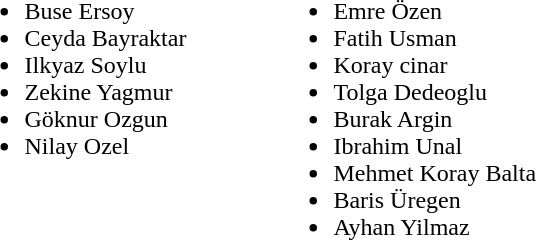<table>
<tr>
<td valign="top"><br><ul><li> Buse Ersoy</li><li> Ceyda Bayraktar</li><li> Ilkyaz Soylu</li><li> Zekine Yagmur</li><li> Göknur Ozgun</li><li> Nilay Ozel</li></ul></td>
<td width="50"> </td>
<td valign="top"><br><ul><li> Emre Özen</li><li> Fatih Usman</li><li> Koray cinar</li><li> Tolga Dedeoglu</li><li> Burak Argin</li><li> Ibrahim Unal</li><li> Mehmet Koray Balta</li><li> Baris Üregen</li><li> Ayhan Yilmaz</li></ul></td>
<td width="50"> </td>
<td valign="top"></td>
</tr>
</table>
